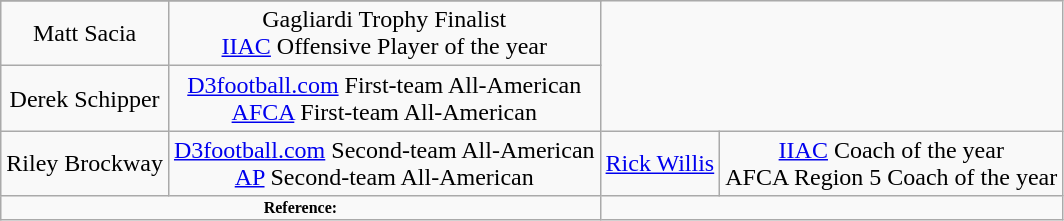<table class="wikitable sortable sortable" style="text-align: center">
<tr align=center>
</tr>
<tr>
<td>Matt Sacia</td>
<td>Gagliardi Trophy Finalist<br><a href='#'>IIAC</a> Offensive Player of the year</td>
</tr>
<tr>
<td>Derek Schipper</td>
<td><a href='#'>D3football.com</a> First-team All-American<br><a href='#'>AFCA</a> First-team All-American</td>
</tr>
<tr>
<td>Riley Brockway</td>
<td><a href='#'>D3football.com</a> Second-team All-American<br><a href='#'>AP</a> Second-team All-American<br></td>
<td><a href='#'>Rick Willis</a></td>
<td><a href='#'>IIAC</a> Coach of the year<br>AFCA Region 5 Coach of the year</td>
</tr>
<tr class="sortbottom">
<td colspan="2"  style="font-size:8pt; text-align:center;"><strong>Reference:</strong></td>
</tr>
</table>
